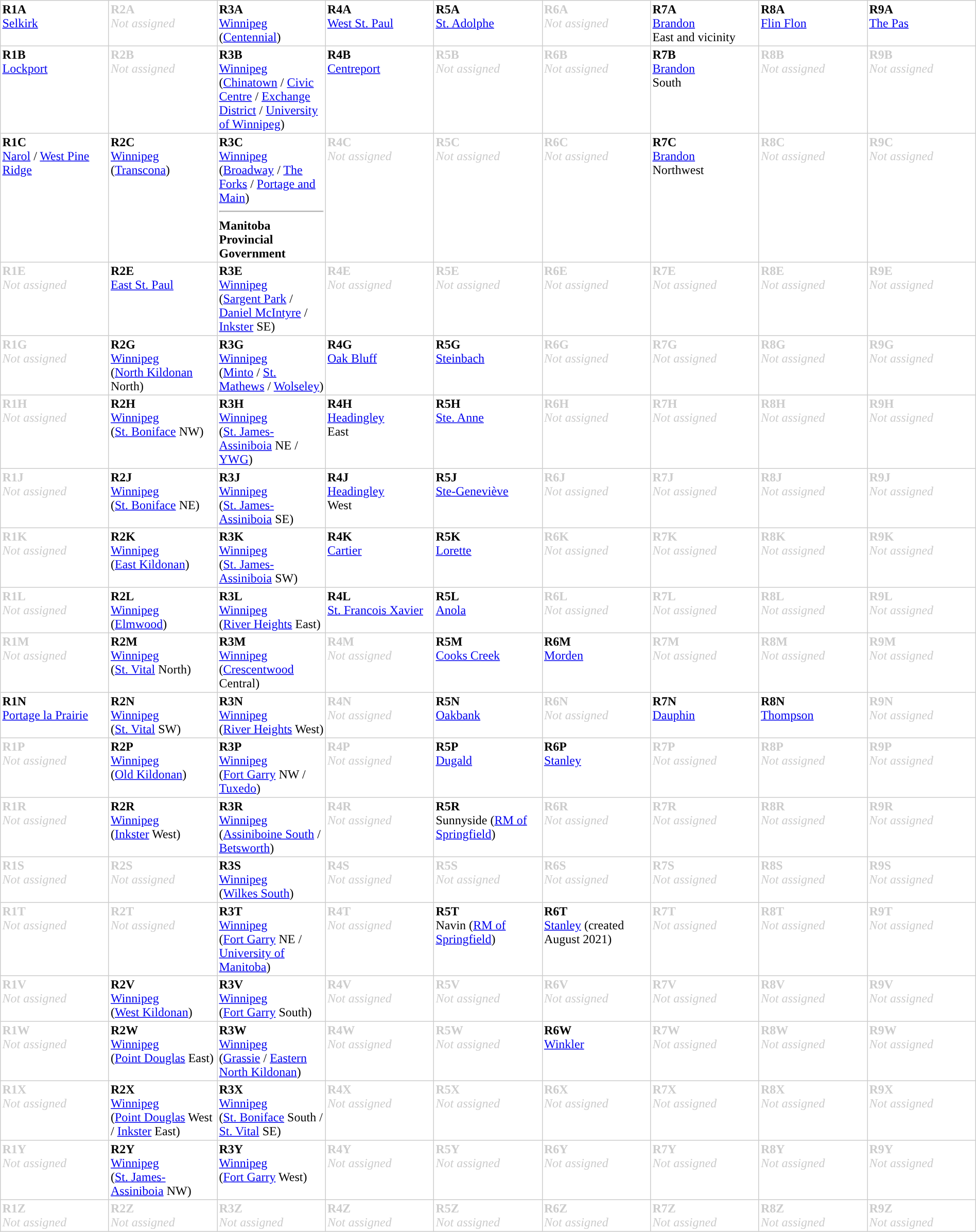<table rules="all" width=100% cellspacing=0 cellpadding=2 style="border-collapse: collapse; border: 1px solid #ccc;">
<tr>
<td width=11.1% valign=top><strong>R1A</strong><br><span><a href='#'>Selkirk</a></span></td>
<td width=11.1% valign=top style="color: #CCC;"><strong>R2A</strong><br><span><em>Not assigned</em></span></td>
<td width=11.1% valign=top><strong>R3A</strong><br><span><a href='#'>Winnipeg</a><br>(<a href='#'>Centennial</a>)</span></td>
<td width=11.1% valign=top><strong>R4A</strong><br><span><a href='#'>West St. Paul</a></span></td>
<td width=11.1% valign=top><strong>R5A</strong><br><span><a href='#'>St. Adolphe</a></span></td>
<td width=11.1% valign=top style="color: #CCC;"><strong>R6A</strong><br><span><em>Not assigned</em></span></td>
<td width=11.1% valign=top><strong>R7A</strong><br><span><a href='#'>Brandon</a><br>East and vicinity</span></td>
<td width=11.1% valign=top><strong>R8A</strong><br><span><a href='#'>Flin Flon</a></span></td>
<td width=11.1% valign=top><strong>R9A</strong><br><span><a href='#'>The Pas</a></span></td>
</tr>
<tr>
<td width=11.1% valign=top><strong>R1B</strong><br><span><a href='#'>Lockport</a></span></td>
<td width=11.1% valign=top style="color: #CCC;"><strong>R2B</strong><br><span><em>Not assigned</em></span></td>
<td width=11.1% valign=top><strong>R3B</strong><br><span><a href='#'>Winnipeg</a><br>(<a href='#'>Chinatown</a> / <a href='#'>Civic Centre</a> / <a href='#'>Exchange District</a> / <a href='#'>University of Winnipeg</a>)</span></td>
<td width=11.1% valign=top><strong>R4B</strong><br><span><a href='#'>Centreport</a></span></td>
<td width=11.1% valign=top style="color: #CCC;"><strong>R5B</strong><br><span><em>Not assigned</em></span></td>
<td width=11.1% valign=top style="color: #CCC;"><strong>R6B</strong><br><span><em>Not assigned</em></span></td>
<td width=11.1% valign=top><strong>R7B</strong><br><span><a href='#'>Brandon</a><br>South</span></td>
<td width=11.1% valign=top style="color: #CCC;"><strong>R8B</strong><br><span><em>Not assigned</em></span></td>
<td width=11.1% valign=top style="color: #CCC;"><strong>R9B</strong><br><span><em>Not assigned</em></span></td>
</tr>
<tr>
<td width=11.1% valign=top><strong>R1C</strong><br><span><a href='#'>Narol</a> / <a href='#'>West Pine Ridge</a><br></span></td>
<td width=11.1% valign=top><strong>R2C</strong><br><span><a href='#'>Winnipeg</a><br>(<a href='#'>Transcona</a>)</span></td>
<td width=11.1% valign=top><strong>R3C</strong><br><span><a href='#'>Winnipeg</a><br>(<a href='#'>Broadway</a> / <a href='#'>The Forks</a> / <a href='#'>Portage and Main</a>)<br><hr><strong>Manitoba Provincial Government</strong></span></td>
<td width=11.1% valign=top style="color: #CCC;"><strong>R4C</strong><br><span><em>Not assigned</em></span></td>
<td width=11.1% valign=top style="color: #CCC;"><strong>R5C</strong><br><span><em>Not assigned</em></span></td>
<td width=11.1% valign=top style="color: #CCC;"><strong>R6C</strong><br><span><em>Not assigned</em></span></td>
<td width=11.1% valign=top><strong>R7C</strong><br><span><a href='#'>Brandon</a><br>Northwest</span></td>
<td width=11.1% valign=top style="color: #CCC;"><strong>R8C</strong><br><span><em>Not assigned</em></span></td>
<td width=11.1% valign=top style="color: #CCC;"><strong>R9C</strong><br><span><em>Not assigned</em></span></td>
</tr>
<tr>
<td width=11.1% valign=top style="color: #CCC;"><strong>R1E</strong><br><span><em>Not assigned</em></span></td>
<td width=11.1% valign=top><strong>R2E</strong><br><span><a href='#'>East St. Paul</a></span></td>
<td width=11.1% valign=top><strong>R3E</strong><br><span><a href='#'>Winnipeg</a><br>(<a href='#'>Sargent Park</a> / <a href='#'>Daniel McIntyre</a> / <a href='#'>Inkster</a> SE)</span></td>
<td width=11.1% valign=top style="color: #CCC;"><strong>R4E</strong><br><span><em>Not assigned</em></span></td>
<td width=11.1% valign=top style="color: #CCC;"><strong>R5E</strong><br><span><em>Not assigned</em></span></td>
<td width=11.1% valign=top style="color: #CCC;"><strong>R6E</strong><br><span><em>Not assigned</em></span></td>
<td width=11.1% valign=top style="color: #CCC;"><strong>R7E</strong><br><span><em>Not assigned</em></span></td>
<td width=11.1% valign=top style="color: #CCC;"><strong>R8E</strong><br><span><em>Not assigned</em></span></td>
<td width=11.1% valign=top style="color: #CCC;"><strong>R9E</strong><br><span><em>Not assigned</em></span></td>
</tr>
<tr>
<td width=11.1% valign=top style="color: #CCC;"><strong>R1G</strong><br><span><em>Not assigned</em></span></td>
<td width=11.1% valign=top><strong>R2G</strong><br><span><a href='#'>Winnipeg</a><br>(<a href='#'>North Kildonan</a> North)</span></td>
<td width=11.1% valign=top><strong>R3G</strong><br><span><a href='#'>Winnipeg</a><br>(<a href='#'>Minto</a> / <a href='#'>St. Mathews</a> / <a href='#'>Wolseley</a>)</span></td>
<td width=11.1% valign=top><strong>R4G</strong><br><span><a href='#'>Oak Bluff</a></span></td>
<td width=11.1% valign=top><strong>R5G</strong><br><span><a href='#'>Steinbach</a></span></td>
<td width=11.1% valign=top style="color: #CCC;"><strong>R6G</strong><br><span><em>Not assigned</em></span></td>
<td width=11.1% valign=top style="color: #CCC;"><strong>R7G</strong><br><span><em>Not assigned</em></span></td>
<td width=11.1% valign=top style="color: #CCC;"><strong>R8G</strong><br><span><em>Not assigned</em></span></td>
<td width=11.1% valign=top style="color: #CCC;"><strong>R9G</strong><br><span><em>Not assigned</em></span></td>
</tr>
<tr>
<td width=11.1% valign=top style="color: #CCC;"><strong>R1H</strong><br><span><em>Not assigned</em></span></td>
<td width=11.1% valign=top><strong>R2H</strong><br><span><a href='#'>Winnipeg</a><br>(<a href='#'>St. Boniface</a> NW)</span></td>
<td width=11.1% valign=top><strong>R3H</strong><br><span><a href='#'>Winnipeg</a><br>(<a href='#'>St. James-Assiniboia</a> NE / <a href='#'>YWG</a>)</span></td>
<td width=11.1% valign=top><strong>R4H</strong><br><span><a href='#'>Headingley</a><br>East</span></td>
<td width=11.1% valign=top><strong>R5H</strong><br><span><a href='#'>Ste. Anne</a></span></td>
<td width=11.1% valign=top style="color: #CCC;"><strong>R6H</strong><br><span><em>Not assigned</em></span></td>
<td width=11.1% valign=top style="color: #CCC;"><strong>R7H</strong><br><span><em>Not assigned</em></span></td>
<td width=11.1% valign=top style="color: #CCC;"><strong>R8H</strong><br><span><em>Not assigned</em></span></td>
<td width=11.1% valign=top style="color: #CCC;"><strong>R9H</strong><br><span><em>Not assigned</em></span></td>
</tr>
<tr>
<td width=11.1% valign=top style="color: #CCC;"><strong>R1J</strong><br><span><em>Not assigned</em></span></td>
<td width=11.1% valign=top><strong>R2J</strong><br><span><a href='#'>Winnipeg</a><br>(<a href='#'>St. Boniface</a> NE)</span></td>
<td width=11.1% valign=top><strong>R3J</strong><br><span><a href='#'>Winnipeg</a><br>(<a href='#'>St. James-Assiniboia</a> SE)</span></td>
<td width=11.1% valign=top><strong>R4J</strong><br><span><a href='#'>Headingley</a><br>West</span></td>
<td width=11.1% valign=top><strong>R5J</strong><br><span><a href='#'>Ste-Geneviève</a></span></td>
<td width=11.1% valign=top style="color: #CCC;"><strong>R6J</strong><br><span><em>Not assigned</em></span></td>
<td width=11.1% valign=top style="color: #CCC;"><strong>R7J</strong><br><span><em>Not assigned</em></span></td>
<td width=11.1% valign=top style="color: #CCC;"><strong>R8J</strong><br><span><em>Not assigned</em></span></td>
<td width=11.1% valign=top style="color: #CCC;"><strong>R9J</strong><br><span><em>Not assigned</em></span></td>
</tr>
<tr>
<td width=11.1% valign=top style="color: #CCC;"><strong>R1K</strong><br><span><em>Not assigned</em></span></td>
<td width=11.1% valign=top><strong>R2K</strong><br><span><a href='#'>Winnipeg</a><br>(<a href='#'>East Kildonan</a>)</span></td>
<td width=11.1% valign=top><strong>R3K</strong><br><span><a href='#'>Winnipeg</a><br>(<a href='#'>St. James-Assiniboia</a> SW)</span></td>
<td width=11.1% valign=top><strong>R4K</strong><br><span><a href='#'>Cartier</a></span></td>
<td width=11.1% valign=top><strong>R5K</strong><br><span><a href='#'>Lorette</a></span></td>
<td width=11.1% valign=top style="color: #CCC;"><strong>R6K</strong><br><span><em>Not assigned</em></span></td>
<td width=11.1% valign=top style="color: #CCC;"><strong>R7K</strong><br><span><em>Not assigned</em></span></td>
<td width=11.1% valign=top style="color: #CCC;"><strong>R8K</strong><br><span><em>Not assigned</em></span></td>
<td width=11.1% valign=top style="color: #CCC;"><strong>R9K</strong><br><span><em>Not assigned</em></span></td>
</tr>
<tr>
<td width=11.1% valign=top style="color: #CCC;"><strong>R1L</strong><br><span><em>Not assigned</em></span></td>
<td width=11.1% valign=top><strong>R2L</strong><br><span><a href='#'>Winnipeg</a><br>(<a href='#'>Elmwood</a>)</span></td>
<td width=11.1% valign=top><strong>R3L</strong><br><span><a href='#'>Winnipeg</a><br>(<a href='#'>River Heights</a> East)</span></td>
<td width=11.1% valign=top><strong>R4L</strong><br><span><a href='#'>St. Francois Xavier</a></span></td>
<td width=11.1% valign=top><strong>R5L</strong><br><span><a href='#'>Anola</a></span></td>
<td width=11.1% valign=top style="color: #CCC;"><strong>R6L</strong><br><span><em>Not assigned</em></span></td>
<td width=11.1% valign=top style="color: #CCC;"><strong>R7L</strong><br><span><em>Not assigned</em></span></td>
<td width=11.1% valign=top style="color: #CCC;"><strong>R8L</strong><br><span><em>Not assigned</em></span></td>
<td width=11.1% valign=top style="color: #CCC;"><strong>R9L</strong><br><span><em>Not assigned</em></span></td>
</tr>
<tr>
<td width=11.1% valign=top style="color: #CCC;"><strong>R1M</strong><br><span><em>Not assigned</em></span></td>
<td width=11.1% valign=top><strong>R2M</strong><br><span><a href='#'>Winnipeg</a><br>(<a href='#'>St. Vital</a> North)</span></td>
<td width=11.1% valign=top><strong>R3M</strong><br><span><a href='#'>Winnipeg</a><br>(<a href='#'>Crescentwood</a> Central)</span></td>
<td width=11.1% valign=top style="color: #CCC;"><strong>R4M</strong><br><span><em>Not assigned</em></span></td>
<td width=11.1% valign=top><strong>R5M</strong><br><span><a href='#'>Cooks Creek</a></span></td>
<td width=11.1% valign=top><strong>R6M</strong><br><span><a href='#'>Morden</a></span></td>
<td width=11.1% valign=top style="color: #CCC;"><strong>R7M</strong><br><span><em>Not assigned</em></span></td>
<td width=11.1% valign=top style="color: #CCC;"><strong>R8M</strong><br><span><em>Not assigned</em></span></td>
<td width=11.1% valign=top style="color: #CCC;"><strong>R9M</strong><br><span><em>Not assigned</em></span></td>
</tr>
<tr>
<td width=11.1% valign=top><strong>R1N</strong><br><span><a href='#'>Portage la Prairie</a></span></td>
<td width=11.1% valign=top><strong>R2N</strong><br><span><a href='#'>Winnipeg</a><br>(<a href='#'>St. Vital</a> SW)</span></td>
<td width=11.1% valign=top><strong>R3N</strong><br><span><a href='#'>Winnipeg</a><br>(<a href='#'>River Heights</a> West)</span></td>
<td width=11.1% valign=top style="color: #CCC;"><strong>R4N</strong><br><span><em>Not assigned</em></span></td>
<td width=11.1% valign=top><strong>R5N</strong><br><span><a href='#'>Oakbank</a></span></td>
<td width=11.1% valign=top style="color: #CCC;"><strong>R6N</strong><br><span><em>Not assigned</em></span></td>
<td width=11.1% valign=top><strong>R7N</strong><br><span><a href='#'>Dauphin</a></span></td>
<td width=11.1% valign=top><strong>R8N</strong><br><span><a href='#'>Thompson</a></span></td>
<td width=11.1% valign=top style="color: #CCC;"><strong>R9N</strong><br><span><em>Not assigned</em></span></td>
</tr>
<tr>
<td width=11.1% valign=top style="color: #CCC;"><strong>R1P</strong><br><span><em>Not assigned</em></span></td>
<td width=11.1% valign=top><strong>R2P</strong><br><span><a href='#'>Winnipeg</a><br>(<a href='#'>Old Kildonan</a>)</span></td>
<td width=11.1% valign=top><strong>R3P</strong><br><span><a href='#'>Winnipeg</a><br>(<a href='#'>Fort Garry</a> NW / <a href='#'>Tuxedo</a>)</span></td>
<td width=11.1% valign=top style="color: #CCC;"><strong>R4P</strong><br><span><em>Not assigned</em></span></td>
<td width=11.1% valign=top><strong>R5P</strong><br><span><a href='#'>Dugald</a></span></td>
<td width=11.1% valign=top><strong>R6P</strong><br><span><a href='#'>Stanley</a></span></td>
<td width=11.1% valign=top style="color: #CCC;"><strong>R7P</strong><br><span><em>Not assigned</em></span></td>
<td width=11.1% valign=top style="color: #CCC;"><strong>R8P</strong><br><span><em>Not assigned</em></span></td>
<td width=11.1% valign=top style="color: #CCC;"><strong>R9P</strong><br><span><em>Not assigned</em></span></td>
</tr>
<tr>
<td width=11.1% valign=top style="color: #CCC;"><strong>R1R</strong><br><span><em>Not assigned</em></span></td>
<td width=11.1% valign=top><strong>R2R</strong><br><span><a href='#'>Winnipeg</a><br>(<a href='#'>Inkster</a> West)</span></td>
<td width=11.1% valign=top><strong>R3R</strong><br><span><a href='#'>Winnipeg</a><br>(<a href='#'>Assiniboine South</a> / <a href='#'>Betsworth</a>)</span></td>
<td width=11.1% valign=top style="color: #CCC;”"><strong>R4R</strong><br><span><em>Not assigned</em></span></td>
<td width=11.1% valign=top><strong>R5R</strong><br><span>Sunnyside (<a href='#'>RM of Springfield</a>)</span></td>
<td width=11.1% valign=top style="color: #CCC;"><strong>R6R</strong><br><span><em>Not assigned</em></span></td>
<td width=11.1% valign=top style="color: #CCC;"><strong>R7R</strong><br><span><em>Not assigned</em></span></td>
<td width=11.1% valign=top style="color: #CCC;"><strong>R8R</strong><br><span><em>Not assigned</em></span></td>
<td width=11.1% valign=top style="color: #CCC;"><strong>R9R</strong><br><span><em>Not assigned</em></span></td>
</tr>
<tr>
<td width=11.1% valign=top style="color: #CCC;"><strong>R1S</strong><br><span><em>Not assigned</em></span></td>
<td width=11.1% valign=top style="color: #CCC;"><strong>R2S</strong><br><span><em>Not assigned</em></span></td>
<td width=11.1% valign=top><strong>R3S</strong><br><span><a href='#'>Winnipeg</a><br>(<a href='#'>Wilkes South</a>)</span></td>
<td width=11.1% valign=top style="color: #CCC;"><strong>R4S</strong><br><span><em>Not assigned</em></span></td>
<td width=11.1% valign=top style="color: #CCC;"><strong>R5S</strong><br><span><em>Not assigned</em></span></td>
<td width=11.1% valign=top style="color: #CCC;"><strong>R6S</strong><br><span><em>Not assigned</em></span></td>
<td width=11.1% valign=top style="color: #CCC;"><strong>R7S</strong><br><span><em>Not assigned</em></span></td>
<td width=11.1% valign=top style="color: #CCC;"><strong>R8S</strong><br><span><em>Not assigned</em></span></td>
<td width=11.1% valign=top style="color: #CCC;"><strong>R9S</strong><br><span><em>Not assigned</em></span></td>
</tr>
<tr>
<td width=11.1% valign=top style="color: #CCC;"><strong>R1T</strong><br><span><em>Not assigned</em></span></td>
<td width=11.1% valign=top style="color: #CCC;"><strong>R2T</strong><br><span><em>Not assigned</em></span></td>
<td width=11.1% valign=top><strong>R3T</strong><br><span><a href='#'>Winnipeg</a><br>(<a href='#'>Fort Garry</a> NE / <a href='#'>University of Manitoba</a>)</span></td>
<td width=11.1% valign=top style="color: #CCC;"><strong>R4T</strong><br><span><em>Not assigned</em></span></td>
<td width=11.1% valign=top><strong>R5T</strong><br><span>Navin (<a href='#'>RM of Springfield</a>)</span></td>
<td width=11.1% valign=top><strong>R6T</strong><br><span><a href='#'>Stanley</a> (created August 2021)</span></td>
<td width=11.1% valign=top style="color: #CCC;"><strong>R7T</strong><br><span><em>Not assigned</em></span></td>
<td width=11.1% valign=top style="color: #CCC;"><strong>R8T</strong><br><span><em>Not assigned</em></span></td>
<td width=11.1% valign=top style="color: #CCC;"><strong>R9T</strong><br><span><em>Not assigned</em></span></td>
</tr>
<tr>
<td width=11.1% valign=top style="color: #CCC;"><strong>R1V</strong><br><span><em>Not assigned</em></span></td>
<td width=11.1% valign=top><strong>R2V</strong><br><span><a href='#'>Winnipeg</a><br>(<a href='#'>West Kildonan</a>)</span></td>
<td width=11.1% valign=top><strong>R3V</strong><br><span><a href='#'>Winnipeg</a><br>(<a href='#'>Fort Garry</a> South)</span></td>
<td width=11.1% valign=top style="color: #CCC;"><strong>R4V</strong><br><span><em>Not assigned</em></span></td>
<td width=11.1% valign=top style="color: #CCC;"><strong>R5V</strong><br><span><em>Not assigned</em></span></td>
<td width=11.1% valign=top style="color: #CCC;"><strong>R6V</strong><br><span><em>Not assigned</em></span></td>
<td width=11.1% valign=top style="color: #CCC;"><strong>R7V</strong><br><span><em>Not assigned</em></span></td>
<td width=11.1% valign=top style="color: #CCC;"><strong>R8V</strong><br><span><em>Not assigned</em></span></td>
<td width=11.1% valign=top style="color: #CCC;"><strong>R9V</strong><br><span><em>Not assigned</em></span></td>
</tr>
<tr>
<td width=11.1% valign=top style="color: #CCC;"><strong>R1W</strong><br><span><em>Not assigned</em></span></td>
<td width=11.1% valign=top><strong>R2W</strong><br><span><a href='#'>Winnipeg</a><br>(<a href='#'>Point Douglas</a> East)</span></td>
<td width=11.1% valign=top><strong>R3W</strong><br><span><a href='#'>Winnipeg</a><br>(<a href='#'>Grassie</a> / <a href='#'>Eastern North Kildonan</a>)</span></td>
<td width=11.1% valign=top style="color: #CCC;"><strong>R4W</strong><br><span><em>Not assigned</em></span></td>
<td width=11.1% valign=top style="color: #CCC;"><strong>R5W</strong><br><span><em>Not assigned</em></span></td>
<td width=11.1% valign=top><strong>R6W</strong><br><span><a href='#'>Winkler</a></span></td>
<td width=11.1% valign=top style="color: #CCC;"><strong>R7W</strong><br><span><em>Not assigned</em></span></td>
<td width=11.1% valign=top style="color: #CCC;"><strong>R8W</strong><br><span><em>Not assigned</em></span></td>
<td width=11.1% valign=top style="color: #CCC;"><strong>R9W</strong><br><span><em>Not assigned</em></span></td>
</tr>
<tr>
<td width=11.1% valign=top style="color: #CCC;"><strong>R1X</strong><br><span><em>Not assigned</em></span></td>
<td width=11.1% valign=top><strong>R2X</strong><br><span><a href='#'>Winnipeg</a><br>(<a href='#'>Point Douglas</a> West / <a href='#'>Inkster</a> East)</span></td>
<td width=11.1% valign=top><strong>R3X</strong><br><span><a href='#'>Winnipeg</a><br>(<a href='#'>St. Boniface</a> South / <a href='#'>St. Vital</a> SE)</span></td>
<td width=11.1% valign=top style="color: #CCC;"><strong>R4X</strong><br><span><em>Not assigned</em></span></td>
<td width=11.1% valign=top style="color: #CCC;"><strong>R5X</strong><br><span><em>Not assigned</em></span></td>
<td width=11.1% valign=top style="color: #CCC;"><strong>R6X</strong><br><span><em>Not assigned</em></span></td>
<td width=11.1% valign=top style="color: #CCC;"><strong>R7X</strong><br><span><em>Not assigned</em></span></td>
<td width=11.1% valign=top style="color: #CCC;"><strong>R8X</strong><br><span><em>Not assigned</em></span></td>
<td width=11.1% valign=top style="color: #CCC;"><strong>R9X</strong><br><span><em>Not assigned</em></span></td>
</tr>
<tr>
<td width=11.1% valign=top style="color: #CCC;"><strong>R1Y</strong><br><span><em>Not assigned</em></span></td>
<td width=11.1% valign=top><strong>R2Y</strong><br><span><a href='#'>Winnipeg</a><br>(<a href='#'>St. James-Assiniboia</a> NW)</span></td>
<td width=11.1% valign=top><strong>R3Y</strong><br><span><a href='#'>Winnipeg</a><br>(<a href='#'>Fort Garry</a> West)</span></td>
<td width=11.1% valign=top style="color: #CCC;"><strong>R4Y</strong><br><span><em>Not assigned</em></span></td>
<td width=11.1% valign=top style="color: #CCC;"><strong>R5Y</strong><br><span><em>Not assigned</em></span></td>
<td width=11.1% valign=top style="color: #CCC;"><strong>R6Y</strong><br><span><em>Not assigned</em></span></td>
<td width=11.1% valign=top style="color: #CCC;"><strong>R7Y</strong><br><span><em>Not assigned</em></span></td>
<td width=11.1% valign=top style="color: #CCC;"><strong>R8Y</strong><br><span><em>Not assigned</em></span></td>
<td width=11.1% valign=top style="color: #CCC;"><strong>R9Y</strong><br><span><em>Not assigned</em></span></td>
</tr>
<tr>
<td width=11.1% valign=top style="color: #CCC;"><strong>R1Z</strong><br><span><em>Not assigned</em></span></td>
<td width=11.1% valign=top style="color: #CCC;"><strong>R2Z</strong><br><span><em>Not assigned</em></span></td>
<td width=11.1% valign=top style="color: #CCC;"><strong>R3Z</strong><br><span><em>Not assigned</em></span></td>
<td width=11.1% valign=top style="color: #CCC;"><strong>R4Z</strong><br><span><em>Not assigned</em></span></td>
<td width=11.1% valign=top style="color: #CCC;"><strong>R5Z</strong><br><span><em>Not assigned</em></span></td>
<td width=11.1% valign=top style="color: #CCC;"><strong>R6Z</strong><br><span><em>Not assigned</em></span></td>
<td width=11.1% valign=top style="color: #CCC;"><strong>R7Z</strong><br><span><em>Not assigned</em></span></td>
<td width=11.1% valign=top style="color: #CCC;"><strong>R8Z</strong><br><span><em>Not assigned</em></span></td>
<td width=11.1% valign=top style="color: #CCC;"><strong>R9Z</strong><br><span><em>Not assigned</em></span></td>
</tr>
</table>
